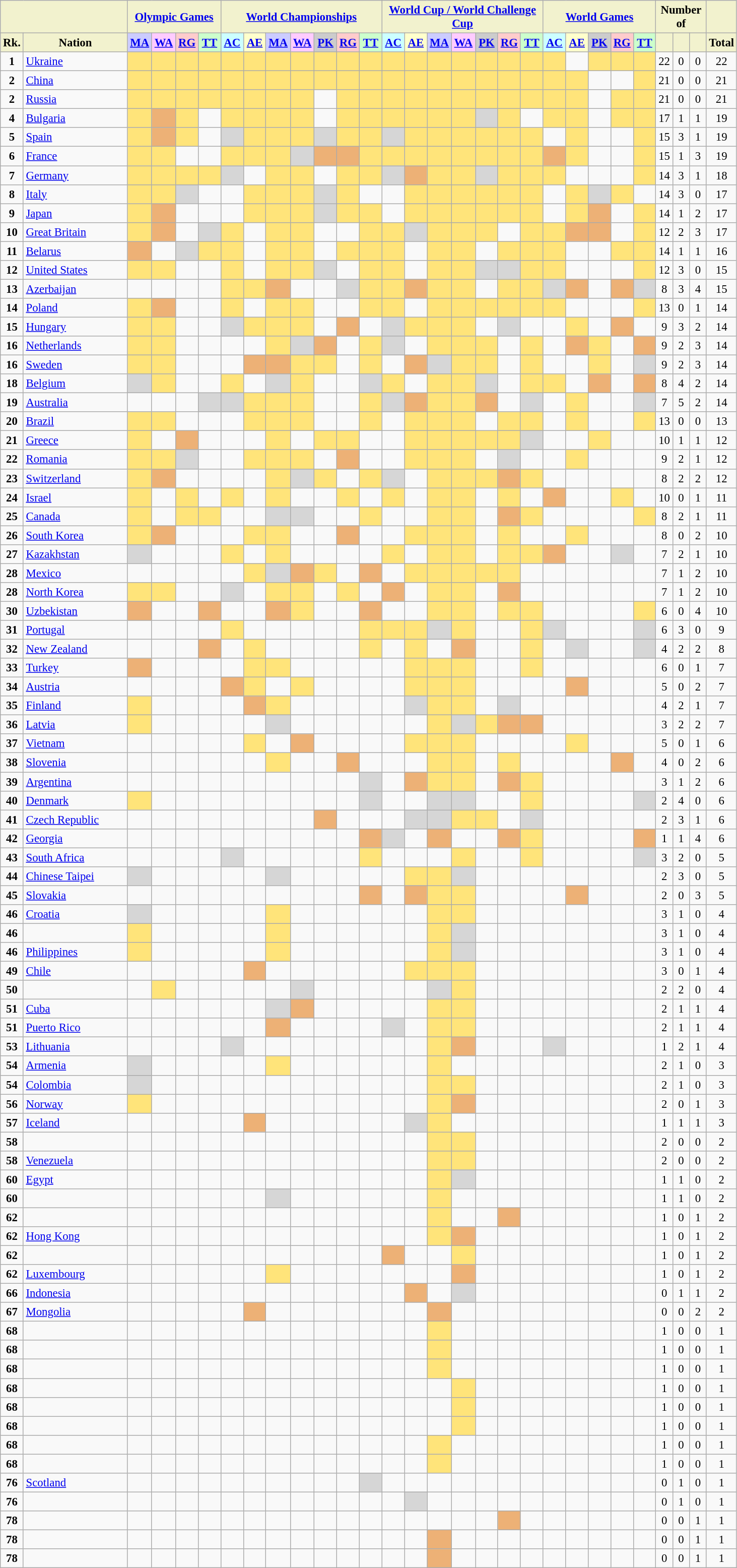<table class="wikitable" style="margin-top:0em; text-align:center; font-size:95%;">
<tr>
<th colspan="2" style="background: #f2f2ce;"></th>
<th colspan="4" style="background: #f2f2ce;"><a href='#'>Olympic Games</a></th>
<th colspan="7" style="background: #f2f2ce;"><a href='#'>World Championships</a></th>
<th colspan="7" style="background: #f2f2ce;"><a href='#'>World Cup / World Challenge Cup</a></th>
<th colspan="5" style="background: #f2f2ce;"><a href='#'>World Games</a></th>
<th colspan="3" style="background: #f2f2ce;"><strong>Number of</strong></th>
<th style="background: #f2f2ce;"></th>
</tr>
<tr>
<th style="background-color:#f2f2ce; width:1.0em;">Rk.</th>
<th style="background-color:#f2f2ce; width:8.6em;">Nation</th>
<th style="background-color:#ccf; width:1.5em;;"><a href='#'>MA</a></th>
<th style="background-color:#fcf; width:1.5em;;"><a href='#'>WA</a></th>
<th style="background-color:#fcc; width:1.5em;;"><a href='#'>RG</a></th>
<th style="background-color:#cfc; width:1.5em;;"><a href='#'>TT</a></th>
<th style="background-color:#cff; width:1.5em;;"><a href='#'>AC</a></th>
<th style="background-color:#ffc; width:1.5em;;"><a href='#'>AE</a></th>
<th style="background-color:#ccf; width:1.5em;;"><a href='#'>MA</a></th>
<th style="background-color:#fcf; width:1.5em;;"><a href='#'>WA</a></th>
<th style="background-color:#ccc; width:1.5em;;"><a href='#'>PK</a></th>
<th style="background-color:#fcc; width:1.5em;;"><a href='#'>RG</a></th>
<th style="background-color:#cfc; width:1.5em;;"><a href='#'>TT</a></th>
<th style="background-color:#cff; width:1.5em;;"><a href='#'>AC</a></th>
<th style="background-color:#ffc; width:1.5em;;"><a href='#'>AE</a></th>
<th style="background-color:#ccf; width:1.5em;;"><a href='#'>MA</a></th>
<th style="background-color:#fcf; width:1.5em;;"><a href='#'>WA</a></th>
<th style="background-color:#ccc; width:1.5em;;"><a href='#'>PK</a></th>
<th style="background-color:#fcc; width:1.5em;;"><a href='#'>RG</a></th>
<th style="background-color:#cfc; width:1.5em;;"><a href='#'>TT</a></th>
<th style="background-color:#cff; width:1.5em;;"><a href='#'>AC</a></th>
<th style="background-color:#ffc; width:1.5em;;"><a href='#'>AE</a></th>
<th style="background-color:#ccc; width:1.5em;;"><a href='#'>PK</a></th>
<th style="background-color:#fcc; width:1.5em;;"><a href='#'>RG</a></th>
<th style="background-color:#cfc; width:1.5em;;"><a href='#'>TT</a></th>
<th style="background-color:#f2f2ce; width:1.0em;;"></th>
<th style="background-color:#f2f2ce; width:1.0em;;"></th>
<th style="background-color:#f2f2ce; width:1.0em;;"></th>
<th style="background-color:#f2f2ce; width:1.0em;;"><strong>Total</strong></th>
</tr>
<tr>
<td><strong>1</strong></td>
<td align=left> <a href='#'>Ukraine</a></td>
<td style="background-color:#FFE47A;"></td>
<td style="background-color:#FFE47A;"></td>
<td style="background-color:#FFE47A;"></td>
<td style="background-color:#FFE47A;"></td>
<td style="background-color:#FFE47A;"></td>
<td style="background-color:#FFE47A;"></td>
<td style="background-color:#FFE47A;"></td>
<td style="background-color:#FFE47A;"></td>
<td style="background-color:#FFE47A;"></td>
<td style="background-color:#FFE47A;"></td>
<td style="background-color:#FFE47A;"></td>
<td style="background-color:#FFE47A;"></td>
<td style="background-color:#FFE47A;"></td>
<td style="background-color:#FFE47A;"></td>
<td style="background-color:#FFE47A;"></td>
<td style="background-color:#FFE47A;"></td>
<td style="background-color:#FFE47A;"></td>
<td style="background-color:#FFE47A;"></td>
<td style="background-color:#FFE47A;"></td>
<td></td>
<td style="background-color:#FFE47A;"></td>
<td style="background-color:#FFE47A;"></td>
<td style="background-color:#FFE47A;"></td>
<td>22</td>
<td>0</td>
<td>0</td>
<td>22</td>
</tr>
<tr>
<td><strong>2</strong></td>
<td align=left> <a href='#'>China</a></td>
<td style="background-color:#FFE47A;"></td>
<td style="background-color:#FFE47A;"></td>
<td style="background-color:#FFE47A;"></td>
<td style="background-color:#FFE47A;"></td>
<td style="background-color:#FFE47A;"></td>
<td style="background-color:#FFE47A;"></td>
<td style="background-color:#FFE47A;"></td>
<td style="background-color:#FFE47A;"></td>
<td style="background-color:#FFE47A;"></td>
<td style="background-color:#FFE47A;"></td>
<td style="background-color:#FFE47A;"></td>
<td style="background-color:#FFE47A;"></td>
<td style="background-color:#FFE47A;"></td>
<td style="background-color:#FFE47A;"></td>
<td style="background-color:#FFE47A;"></td>
<td style="background-color:#FFE47A;"></td>
<td style="background-color:#FFE47A;"></td>
<td style="background-color:#FFE47A;"></td>
<td style="background-color:#FFE47A;"></td>
<td style="background-color:#FFE47A;"></td>
<td></td>
<td></td>
<td style="background-color:#FFE47A;"></td>
<td>21</td>
<td>0</td>
<td>0</td>
<td>21</td>
</tr>
<tr>
<td><strong>2</strong></td>
<td align=left> <a href='#'>Russia</a></td>
<td style="background-color:#FFE47A;"></td>
<td style="background-color:#FFE47A;"></td>
<td style="background-color:#FFE47A;"></td>
<td style="background-color:#FFE47A;"></td>
<td style="background-color:#FFE47A;"></td>
<td style="background-color:#FFE47A;"></td>
<td style="background-color:#FFE47A;"></td>
<td style="background-color:#FFE47A;"></td>
<td></td>
<td style="background-color:#FFE47A;"></td>
<td style="background-color:#FFE47A;"></td>
<td style="background-color:#FFE47A;"></td>
<td style="background-color:#FFE47A;"></td>
<td style="background-color:#FFE47A;"></td>
<td style="background-color:#FFE47A;"></td>
<td style="background-color:#FFE47A;"></td>
<td style="background-color:#FFE47A;"></td>
<td style="background-color:#FFE47A;"></td>
<td style="background-color:#FFE47A;"></td>
<td style="background-color:#FFE47A;"></td>
<td></td>
<td style="background-color:#FFE47A;"></td>
<td style="background-color:#FFE47A;"></td>
<td>21</td>
<td>0</td>
<td>0</td>
<td>21</td>
</tr>
<tr>
<td><strong>4</strong></td>
<td align="left"> <a href='#'>Bulgaria</a></td>
<td style="background-color:#FFE47A;"></td>
<td style="background-color:#EDB176;"></td>
<td style="background-color:#FFE47A;"></td>
<td></td>
<td style="background-color:#FFE47A;"></td>
<td style="background-color:#FFE47A;"></td>
<td style="background-color:#FFE47A;"></td>
<td style="background-color:#FFE47A;"></td>
<td></td>
<td style="background-color:#FFE47A;"></td>
<td style="background-color:#FFE47A;"></td>
<td style="background-color:#FFE47A;"></td>
<td style="background-color:#FFE47A;"></td>
<td style="background-color:#FFE47A;"></td>
<td style="background-color:#FFE47A;"></td>
<td style="background-color:#D6D6D6;"></td>
<td style="background-color:#FFE47A;"></td>
<td></td>
<td style="background-color:#FFE47A;"></td>
<td style="background-color:#FFE47A;"></td>
<td></td>
<td style="background-color:#FFE47A;"></td>
<td style="background-color:#FFE47A;"></td>
<td>17</td>
<td>1</td>
<td>1</td>
<td>19</td>
</tr>
<tr>
<td><strong>5</strong></td>
<td align=left> <a href='#'>Spain</a></td>
<td style="background-color:#FFE47A;"></td>
<td style="background-color:#EDB176;"></td>
<td style="background-color:#FFE47A;"></td>
<td></td>
<td style="background-color:#D6D6D6;"></td>
<td style="background-color:#FFE47A;"></td>
<td style="background-color:#FFE47A;"></td>
<td style="background-color:#FFE47A;"></td>
<td style="background-color:#D6D6D6;"></td>
<td style="background-color:#FFE47A;"></td>
<td style="background-color:#FFE47A;"></td>
<td style="background-color:#D6D6D6;"></td>
<td style="background-color:#FFE47A;"></td>
<td style="background-color:#FFE47A;"></td>
<td style="background-color:#FFE47A;"></td>
<td style="background-color:#FFE47A;"></td>
<td style="background-color:#FFE47A;"></td>
<td style="background-color:#FFE47A;"></td>
<td></td>
<td style="background-color:#FFE47A;"></td>
<td></td>
<td></td>
<td style="background-color:#FFE47A;"></td>
<td>15</td>
<td>3</td>
<td>1</td>
<td>19</td>
</tr>
<tr>
<td><strong>6</strong></td>
<td align=left> <a href='#'>France</a></td>
<td style="background-color:#FFE47A;"></td>
<td style="background-color:#FFE47A;"></td>
<td></td>
<td></td>
<td style="background-color:#FFE47A;"></td>
<td style="background-color:#FFE47A;"></td>
<td style="background-color:#FFE47A;"></td>
<td style="background-color:#D6D6D6;"></td>
<td style="background-color:#EDB176;"></td>
<td style="background-color:#EDB176;"></td>
<td style="background-color:#FFE47A;"></td>
<td style="background-color:#FFE47A;"></td>
<td style="background-color:#FFE47A;"></td>
<td style="background-color:#FFE47A;"></td>
<td style="background-color:#FFE47A;"></td>
<td style="background-color:#FFE47A;"></td>
<td style="background-color:#FFE47A;"></td>
<td style="background-color:#FFE47A;"></td>
<td style="background-color:#EDB176;"></td>
<td style="background-color:#FFE47A;"></td>
<td></td>
<td></td>
<td style="background-color:#FFE47A;"></td>
<td>15</td>
<td>1</td>
<td>3</td>
<td>19</td>
</tr>
<tr>
<td><strong>7</strong></td>
<td align=left> <a href='#'>Germany</a></td>
<td style="background-color:#FFE47A;"></td>
<td style="background-color:#FFE47A;"></td>
<td style="background-color:#FFE47A;"></td>
<td style="background-color:#FFE47A;"></td>
<td style="background-color:#D6D6D6;"></td>
<td></td>
<td style="background-color:#FFE47A;"></td>
<td style="background-color:#FFE47A;"></td>
<td></td>
<td style="background-color:#FFE47A;"></td>
<td style="background-color:#FFE47A;"></td>
<td style="background-color:#D6D6D6;"></td>
<td style="background-color:#EDB176;"></td>
<td style="background-color:#FFE47A;"></td>
<td style="background-color:#FFE47A;"></td>
<td style="background-color:#D6D6D6;"></td>
<td style="background-color:#FFE47A;"></td>
<td style="background-color:#FFE47A;"></td>
<td style="background-color:#FFE47A;"></td>
<td></td>
<td></td>
<td></td>
<td style="background-color:#FFE47A;"></td>
<td>14</td>
<td>3</td>
<td>1</td>
<td>18</td>
</tr>
<tr>
<td><strong>8</strong></td>
<td align=left> <a href='#'>Italy</a></td>
<td style="background-color:#FFE47A;"></td>
<td style="background-color:#FFE47A;"></td>
<td style="background-color:#D6D6D6;"></td>
<td></td>
<td></td>
<td style="background-color:#FFE47A;"></td>
<td style="background-color:#FFE47A;"></td>
<td style="background-color:#FFE47A;"></td>
<td style="background-color:#D6D6D6;"></td>
<td style="background-color:#FFE47A;"></td>
<td></td>
<td></td>
<td style="background-color:#FFE47A;"></td>
<td style="background-color:#FFE47A;"></td>
<td style="background-color:#FFE47A;"></td>
<td style="background-color:#FFE47A;"></td>
<td style="background-color:#FFE47A;"></td>
<td style="background-color:#FFE47A;"></td>
<td></td>
<td style="background-color:#FFE47A;"></td>
<td style="background-color:#D6D6D6;"></td>
<td style="background-color:#FFE47A;"></td>
<td></td>
<td>14</td>
<td>3</td>
<td>0</td>
<td>17</td>
</tr>
<tr>
<td><strong>9</strong></td>
<td align=left> <a href='#'>Japan</a></td>
<td style="background-color:#FFE47A;"></td>
<td style="background-color:#EDB176;"></td>
<td></td>
<td></td>
<td></td>
<td style="background-color:#FFE47A;"></td>
<td style="background-color:#FFE47A;"></td>
<td style="background-color:#FFE47A;"></td>
<td style="background-color:#D6D6D6;"></td>
<td style="background-color:#FFE47A;"></td>
<td style="background-color:#FFE47A;"></td>
<td></td>
<td style="background-color:#FFE47A;"></td>
<td style="background-color:#FFE47A;"></td>
<td style="background-color:#FFE47A;"></td>
<td style="background-color:#FFE47A;"></td>
<td style="background-color:#FFE47A;"></td>
<td style="background-color:#FFE47A;"></td>
<td></td>
<td style="background-color:#FFE47A;"></td>
<td style="background-color:#EDB176;"></td>
<td></td>
<td style="background-color:#FFE47A;"></td>
<td>14</td>
<td>1</td>
<td>2</td>
<td>17</td>
</tr>
<tr>
<td><strong>10</strong></td>
<td align=left> <a href='#'>Great Britain</a></td>
<td style="background-color:#FFE47A;"></td>
<td style="background-color:#EDB176;"></td>
<td></td>
<td style="background-color:#D6D6D6;"></td>
<td style="background-color:#FFE47A;"></td>
<td></td>
<td style="background-color:#FFE47A;"></td>
<td style="background-color:#FFE47A;"></td>
<td></td>
<td></td>
<td style="background-color:#FFE47A;"></td>
<td style="background-color:#FFE47A;"></td>
<td style="background-color:#D6D6D6;"></td>
<td style="background-color:#FFE47A;"></td>
<td style="background-color:#FFE47A;"></td>
<td style="background-color:#FFE47A;"></td>
<td></td>
<td style="background-color:#FFE47A;"></td>
<td style="background-color:#FFE47A;"></td>
<td style="background-color:#EDB176;"></td>
<td style="background-color:#EDB176;"></td>
<td></td>
<td style="background-color:#FFE47A;"></td>
<td>12</td>
<td>2</td>
<td>3</td>
<td>17</td>
</tr>
<tr>
<td><strong>11</strong></td>
<td align=left> <a href='#'>Belarus</a></td>
<td style="background-color:#EDB176;"></td>
<td></td>
<td style="background-color:#D6D6D6;"></td>
<td style="background-color:#FFE47A;"></td>
<td style="background-color:#FFE47A;"></td>
<td></td>
<td style="background-color:#FFE47A;"></td>
<td style="background-color:#FFE47A;"></td>
<td></td>
<td style="background-color:#FFE47A;"></td>
<td style="background-color:#FFE47A;"></td>
<td style="background-color:#FFE47A;"></td>
<td></td>
<td style="background-color:#FFE47A;"></td>
<td style="background-color:#FFE47A;"></td>
<td></td>
<td style="background-color:#FFE47A;"></td>
<td style="background-color:#FFE47A;"></td>
<td style="background-color:#FFE47A;"></td>
<td></td>
<td></td>
<td style="background-color:#FFE47A;"></td>
<td style="background-color:#FFE47A;"></td>
<td>14</td>
<td>1</td>
<td>1</td>
<td>16</td>
</tr>
<tr>
<td><strong>12</strong></td>
<td align=left> <a href='#'>United States</a></td>
<td style="background-color:#FFE47A;"></td>
<td style="background-color:#FFE47A;"></td>
<td></td>
<td></td>
<td style="background-color:#FFE47A;"></td>
<td></td>
<td style="background-color:#FFE47A;"></td>
<td style="background-color:#FFE47A;"></td>
<td style="background-color:#D6D6D6;"></td>
<td></td>
<td style="background-color:#FFE47A;"></td>
<td style="background-color:#FFE47A;"></td>
<td></td>
<td style="background-color:#FFE47A;"></td>
<td style="background-color:#FFE47A;"></td>
<td style="background-color:#D6D6D6;"></td>
<td style="background-color:#D6D6D6;"></td>
<td style="background-color:#FFE47A;"></td>
<td style="background-color:#FFE47A;"></td>
<td></td>
<td></td>
<td></td>
<td style="background-color:#FFE47A;"></td>
<td>12</td>
<td>3</td>
<td>0</td>
<td>15</td>
</tr>
<tr>
<td><strong>13</strong></td>
<td align=left> <a href='#'>Azerbaijan</a></td>
<td></td>
<td></td>
<td></td>
<td></td>
<td style="background-color:#FFE47A;"></td>
<td style="background-color:#FFE47A;"></td>
<td style="background-color:#EDB176;"></td>
<td></td>
<td></td>
<td style="background-color:#D6D6D6;"></td>
<td style="background-color:#FFE47A;"></td>
<td style="background-color:#FFE47A;"></td>
<td style="background-color:#EDB176;"></td>
<td style="background-color:#FFE47A;"></td>
<td style="background-color:#FFE47A;"></td>
<td></td>
<td style="background-color:#FFE47A;"></td>
<td style="background-color:#FFE47A;"></td>
<td style="background-color:#D6D6D6;"></td>
<td style="background-color:#EDB176;"></td>
<td></td>
<td style="background-color:#EDB176;"></td>
<td style="background-color:#D6D6D6;"></td>
<td>8</td>
<td>3</td>
<td>4</td>
<td>15</td>
</tr>
<tr>
<td><strong>14</strong></td>
<td align=left> <a href='#'>Poland</a></td>
<td style="background-color:#FFE47A;"></td>
<td style="background-color:#EDB176;"></td>
<td></td>
<td></td>
<td style="background-color:#FFE47A;"></td>
<td></td>
<td style="background-color:#FFE47A;"></td>
<td style="background-color:#FFE47A;"></td>
<td></td>
<td></td>
<td style="background-color:#FFE47A;"></td>
<td style="background-color:#FFE47A;"></td>
<td></td>
<td style="background-color:#FFE47A;"></td>
<td style="background-color:#FFE47A;"></td>
<td style="background-color:#FFE47A;"></td>
<td style="background-color:#FFE47A;"></td>
<td style="background-color:#FFE47A;"></td>
<td style="background-color:#FFE47A;"></td>
<td></td>
<td></td>
<td></td>
<td style="background-color:#FFE47A;"></td>
<td>13</td>
<td>0</td>
<td>1</td>
<td>14</td>
</tr>
<tr>
<td><strong>15</strong></td>
<td align=left> <a href='#'>Hungary</a></td>
<td style="background-color:#FFE47A;"></td>
<td style="background-color:#FFE47A;"></td>
<td></td>
<td></td>
<td style="background-color:#D6D6D6;"></td>
<td style="background-color:#FFE47A;"></td>
<td style="background-color:#FFE47A;"></td>
<td style="background-color:#FFE47A;"></td>
<td></td>
<td style="background-color:#EDB176;"></td>
<td></td>
<td style="background-color:#D6D6D6;"></td>
<td style="background-color:#FFE47A;"></td>
<td style="background-color:#FFE47A;"></td>
<td style="background-color:#FFE47A;"></td>
<td></td>
<td style="background-color:#D6D6D6;"></td>
<td></td>
<td></td>
<td style="background-color:#FFE47A;"></td>
<td></td>
<td style="background-color:#EDB176;"></td>
<td></td>
<td>9</td>
<td>3</td>
<td>2</td>
<td>14</td>
</tr>
<tr>
<td><strong>16</strong></td>
<td align=left> <a href='#'>Netherlands</a></td>
<td style="background-color:#FFE47A;"></td>
<td style="background-color:#FFE47A;"></td>
<td></td>
<td></td>
<td></td>
<td></td>
<td style="background-color:#FFE47A;"></td>
<td style="background-color:#D6D6D6;"></td>
<td style="background-color:#EDB176;"></td>
<td></td>
<td style="background-color:#FFE47A;"></td>
<td style="background-color:#D6D6D6;"></td>
<td></td>
<td style="background-color:#FFE47A;"></td>
<td style="background-color:#FFE47A;"></td>
<td style="background-color:#FFE47A;"></td>
<td></td>
<td style="background-color:#FFE47A;"></td>
<td></td>
<td style="background-color:#EDB176;"></td>
<td style="background-color:#FFE47A;"></td>
<td></td>
<td style="background-color:#EDB176;"></td>
<td>9</td>
<td>2</td>
<td>3</td>
<td>14</td>
</tr>
<tr>
<td><strong>16</strong></td>
<td align=left> <a href='#'>Sweden</a></td>
<td style="background-color:#FFE47A;"></td>
<td style="background-color:#FFE47A;"></td>
<td></td>
<td></td>
<td></td>
<td style="background-color:#EDB176;"></td>
<td style="background-color:#EDB176;"></td>
<td style="background-color:#FFE47A;"></td>
<td style="background-color:#FFE47A;"></td>
<td></td>
<td style="background-color:#FFE47A;"></td>
<td></td>
<td style="background-color:#EDB176;"></td>
<td style="background-color:#D6D6D6;"></td>
<td style="background-color:#FFE47A;"></td>
<td style="background-color:#FFE47A;"></td>
<td></td>
<td style="background-color:#FFE47A;"></td>
<td></td>
<td></td>
<td style="background-color:#FFE47A;"></td>
<td></td>
<td style="background-color:#D6D6D6;"></td>
<td>9</td>
<td>2</td>
<td>3</td>
<td>14</td>
</tr>
<tr>
<td><strong>18</strong></td>
<td align=left> <a href='#'>Belgium</a></td>
<td style="background-color:#D6D6D6;"></td>
<td style="background-color:#FFE47A;"></td>
<td></td>
<td></td>
<td style="background-color:#FFE47A;"></td>
<td></td>
<td style="background-color:#D6D6D6;"></td>
<td style="background-color:#FFE47A;"></td>
<td></td>
<td></td>
<td style="background-color:#D6D6D6;"></td>
<td style="background-color:#FFE47A;"></td>
<td></td>
<td style="background-color:#FFE47A;"></td>
<td style="background-color:#FFE47A;"></td>
<td style="background-color:#D6D6D6;"></td>
<td></td>
<td style="background-color:#FFE47A;"></td>
<td style="background-color:#FFE47A;"></td>
<td></td>
<td style="background-color:#EDB176;"></td>
<td></td>
<td style="background-color:#EDB176;"></td>
<td>8</td>
<td>4</td>
<td>2</td>
<td>14</td>
</tr>
<tr>
<td><strong>19</strong></td>
<td align=left> <a href='#'>Australia</a></td>
<td></td>
<td></td>
<td></td>
<td style="background-color:#D6D6D6;"></td>
<td style="background-color:#D6D6D6;"></td>
<td style="background-color:#FFE47A;"></td>
<td style="background-color:#FFE47A;"></td>
<td style="background-color:#FFE47A;"></td>
<td></td>
<td></td>
<td style="background-color:#FFE47A;"></td>
<td style="background-color:#D6D6D6;"></td>
<td style="background-color:#EDB176;"></td>
<td style="background-color:#FFE47A;"></td>
<td style="background-color:#FFE47A;"></td>
<td style="background-color:#EDB176;"></td>
<td></td>
<td style="background-color:#D6D6D6;"></td>
<td></td>
<td style="background-color:#FFE47A;"></td>
<td></td>
<td></td>
<td style="background-color:#D6D6D6;"></td>
<td>7</td>
<td>5</td>
<td>2</td>
<td>14</td>
</tr>
<tr>
<td><strong>20</strong></td>
<td align=left> <a href='#'>Brazil</a></td>
<td style="background-color:#FFE47A;"></td>
<td style="background-color:#FFE47A;"></td>
<td></td>
<td></td>
<td></td>
<td style="background-color:#FFE47A;"></td>
<td style="background-color:#FFE47A;"></td>
<td style="background-color:#FFE47A;"></td>
<td></td>
<td></td>
<td style="background-color:#FFE47A;"></td>
<td></td>
<td style="background-color:#FFE47A;"></td>
<td style="background-color:#FFE47A;"></td>
<td style="background-color:#FFE47A;"></td>
<td></td>
<td style="background-color:#FFE47A;"></td>
<td style="background-color:#FFE47A;"></td>
<td></td>
<td style="background-color:#FFE47A;"></td>
<td></td>
<td></td>
<td style="background-color:#FFE47A;"></td>
<td>13</td>
<td>0</td>
<td>0</td>
<td>13</td>
</tr>
<tr>
<td><strong>21</strong></td>
<td align=left> <a href='#'>Greece</a></td>
<td style="background-color:#FFE47A;"></td>
<td></td>
<td style="background-color:#EDB176;"></td>
<td></td>
<td></td>
<td></td>
<td style="background-color:#FFE47A;"></td>
<td></td>
<td style="background-color:#FFE47A;"></td>
<td style="background-color:#FFE47A;"></td>
<td></td>
<td></td>
<td style="background-color:#FFE47A;"></td>
<td style="background-color:#FFE47A;"></td>
<td style="background-color:#FFE47A;"></td>
<td style="background-color:#FFE47A;"></td>
<td style="background-color:#FFE47A;"></td>
<td style="background-color:#D6D6D6;"></td>
<td></td>
<td></td>
<td style="background-color:#FFE47A;"></td>
<td></td>
<td></td>
<td>10</td>
<td>1</td>
<td>1</td>
<td>12</td>
</tr>
<tr>
<td><strong>22</strong></td>
<td align=left> <a href='#'>Romania</a></td>
<td style="background-color:#FFE47A;"></td>
<td style="background-color:#FFE47A;"></td>
<td style="background-color:#D6D6D6;"></td>
<td></td>
<td></td>
<td style="background-color:#FFE47A;"></td>
<td style="background-color:#FFE47A;"></td>
<td style="background-color:#FFE47A;"></td>
<td></td>
<td style="background-color:#EDB176;"></td>
<td></td>
<td></td>
<td style="background-color:#FFE47A;"></td>
<td style="background-color:#FFE47A;"></td>
<td style="background-color:#FFE47A;"></td>
<td></td>
<td style="background-color:#D6D6D6;"></td>
<td></td>
<td></td>
<td style="background-color:#FFE47A;"></td>
<td></td>
<td></td>
<td></td>
<td>9</td>
<td>2</td>
<td>1</td>
<td>12</td>
</tr>
<tr>
<td><strong>23</strong></td>
<td align=left> <a href='#'>Switzerland</a></td>
<td style="background-color:#FFE47A;"></td>
<td style="background-color:#EDB176;"></td>
<td></td>
<td></td>
<td></td>
<td></td>
<td style="background-color:#FFE47A;"></td>
<td style="background-color:#D6D6D6;"></td>
<td style="background-color:#FFE47A;"></td>
<td></td>
<td style="background-color:#FFE47A;"></td>
<td style="background-color:#D6D6D6;"></td>
<td></td>
<td style="background-color:#FFE47A;"></td>
<td style="background-color:#FFE47A;"></td>
<td style="background-color:#FFE47A;"></td>
<td style="background-color:#EDB176;"></td>
<td style="background-color:#FFE47A;"></td>
<td></td>
<td></td>
<td></td>
<td></td>
<td></td>
<td>8</td>
<td>2</td>
<td>2</td>
<td>12</td>
</tr>
<tr>
<td><strong>24</strong></td>
<td align=left> <a href='#'>Israel</a></td>
<td style="background-color:#FFE47A;"></td>
<td></td>
<td style="background-color:#FFE47A;"></td>
<td></td>
<td style="background-color:#FFE47A;"></td>
<td></td>
<td style="background-color:#FFE47A;"></td>
<td></td>
<td></td>
<td style="background-color:#FFE47A;"></td>
<td></td>
<td style="background-color:#FFE47A;"></td>
<td></td>
<td style="background-color:#FFE47A;"></td>
<td style="background-color:#FFE47A;"></td>
<td></td>
<td style="background-color:#FFE47A;"></td>
<td></td>
<td style="background-color:#EDB176;"></td>
<td></td>
<td></td>
<td style="background-color:#FFE47A;"></td>
<td></td>
<td>10</td>
<td>0</td>
<td>1</td>
<td>11</td>
</tr>
<tr>
<td><strong>25</strong></td>
<td align=left> <a href='#'>Canada</a></td>
<td style="background-color:#FFE47A;"></td>
<td></td>
<td style="background-color:#FFE47A;"></td>
<td style="background-color:#FFE47A;"></td>
<td></td>
<td></td>
<td style="background-color:#D6D6D6;"></td>
<td style="background-color:#D6D6D6;"></td>
<td></td>
<td></td>
<td style="background-color:#FFE47A;"></td>
<td></td>
<td></td>
<td style="background-color:#FFE47A;"></td>
<td style="background-color:#FFE47A;"></td>
<td></td>
<td style="background-color:#EDB176;"></td>
<td style="background-color:#FFE47A;"></td>
<td></td>
<td></td>
<td></td>
<td></td>
<td style="background-color:#FFE47A;"></td>
<td>8</td>
<td>2</td>
<td>1</td>
<td>11</td>
</tr>
<tr>
<td><strong>26</strong></td>
<td align=left> <a href='#'>South Korea</a></td>
<td style="background-color:#FFE47A;"></td>
<td style="background-color:#EDB176;"></td>
<td></td>
<td></td>
<td></td>
<td style="background-color:#FFE47A;"></td>
<td style="background-color:#FFE47A;"></td>
<td></td>
<td></td>
<td style="background-color:#EDB176;"></td>
<td></td>
<td></td>
<td style="background-color:#FFE47A;"></td>
<td style="background-color:#FFE47A;"></td>
<td style="background-color:#FFE47A;"></td>
<td></td>
<td style="background-color:#FFE47A;"></td>
<td></td>
<td></td>
<td style="background-color:#FFE47A;"></td>
<td></td>
<td></td>
<td></td>
<td>8</td>
<td>0</td>
<td>2</td>
<td>10</td>
</tr>
<tr>
<td><strong>27</strong></td>
<td align=left> <a href='#'>Kazakhstan</a></td>
<td style="background-color:#D6D6D6;"></td>
<td></td>
<td></td>
<td></td>
<td style="background-color:#FFE47A;"></td>
<td></td>
<td style="background-color:#FFE47A;"></td>
<td></td>
<td></td>
<td></td>
<td></td>
<td style="background-color:#FFE47A;"></td>
<td></td>
<td style="background-color:#FFE47A;"></td>
<td style="background-color:#FFE47A;"></td>
<td></td>
<td style="background-color:#FFE47A;"></td>
<td style="background-color:#FFE47A;"></td>
<td style="background-color:#EDB176;"></td>
<td></td>
<td></td>
<td style="background-color:#D6D6D6;"></td>
<td></td>
<td>7</td>
<td>2</td>
<td>1</td>
<td>10</td>
</tr>
<tr>
<td><strong>28</strong></td>
<td align=left> <a href='#'>Mexico</a></td>
<td></td>
<td></td>
<td></td>
<td></td>
<td></td>
<td style="background-color:#FFE47A;"></td>
<td style="background-color:#D6D6D6;"></td>
<td style="background-color:#EDB176;"></td>
<td style="background-color:#FFE47A;"></td>
<td></td>
<td style="background-color:#EDB176;"></td>
<td></td>
<td style="background-color:#FFE47A;"></td>
<td style="background-color:#FFE47A;"></td>
<td style="background-color:#FFE47A;"></td>
<td style="background-color:#FFE47A;"></td>
<td style="background-color:#FFE47A;"></td>
<td></td>
<td></td>
<td></td>
<td></td>
<td></td>
<td></td>
<td>7</td>
<td>1</td>
<td>2</td>
<td>10</td>
</tr>
<tr>
<td><strong>28</strong></td>
<td align=left> <a href='#'>North Korea</a></td>
<td style="background-color:#FFE47A;"></td>
<td style="background-color:#FFE47A;"></td>
<td></td>
<td></td>
<td style="background-color:#D6D6D6;"></td>
<td></td>
<td style="background-color:#FFE47A;"></td>
<td style="background-color:#FFE47A;"></td>
<td></td>
<td style="background-color:#FFE47A;"></td>
<td></td>
<td style="background-color:#EDB176;"></td>
<td></td>
<td style="background-color:#FFE47A;"></td>
<td style="background-color:#FFE47A;"></td>
<td></td>
<td style="background-color:#EDB176;"></td>
<td></td>
<td></td>
<td></td>
<td></td>
<td></td>
<td></td>
<td>7</td>
<td>1</td>
<td>2</td>
<td>10</td>
</tr>
<tr>
<td><strong>30</strong></td>
<td align=left> <a href='#'>Uzbekistan</a></td>
<td style="background-color:#EDB176;"></td>
<td></td>
<td></td>
<td style="background-color:#EDB176;"></td>
<td></td>
<td></td>
<td style="background-color:#EDB176;"></td>
<td style="background-color:#FFE47A;"></td>
<td></td>
<td></td>
<td style="background-color:#EDB176;"></td>
<td></td>
<td></td>
<td style="background-color:#FFE47A;"></td>
<td style="background-color:#FFE47A;"></td>
<td></td>
<td style="background-color:#FFE47A;"></td>
<td style="background-color:#FFE47A;"></td>
<td></td>
<td></td>
<td></td>
<td></td>
<td style="background-color:#FFE47A;"></td>
<td>6</td>
<td>0</td>
<td>4</td>
<td>10</td>
</tr>
<tr>
<td><strong>31</strong></td>
<td align=left> <a href='#'>Portugal</a></td>
<td></td>
<td></td>
<td></td>
<td></td>
<td style="background-color:#FFE47A;"></td>
<td></td>
<td></td>
<td></td>
<td></td>
<td></td>
<td style="background-color:#FFE47A;"></td>
<td style="background-color:#FFE47A;"></td>
<td style="background-color:#FFE47A;"></td>
<td style="background-color:#D6D6D6;"></td>
<td style="background-color:#FFE47A;"></td>
<td></td>
<td></td>
<td style="background-color:#FFE47A;"></td>
<td style="background-color:#D6D6D6;"></td>
<td></td>
<td></td>
<td></td>
<td style="background-color:#D6D6D6;"></td>
<td>6</td>
<td>3</td>
<td>0</td>
<td>9</td>
</tr>
<tr>
<td><strong>32</strong></td>
<td align=left> <a href='#'>New Zealand</a></td>
<td></td>
<td></td>
<td></td>
<td style="background-color:#EDB176;"></td>
<td></td>
<td style="background-color:#FFE47A;"></td>
<td></td>
<td></td>
<td></td>
<td></td>
<td style="background-color:#FFE47A;"></td>
<td></td>
<td style="background-color:#FFE47A;"></td>
<td></td>
<td style="background-color:#EDB176;"></td>
<td></td>
<td></td>
<td style="background-color:#FFE47A;"></td>
<td></td>
<td style="background-color:#D6D6D6;"></td>
<td></td>
<td></td>
<td style="background-color:#D6D6D6;"></td>
<td>4</td>
<td>2</td>
<td>2</td>
<td>8</td>
</tr>
<tr>
<td><strong>33</strong></td>
<td align=left> <a href='#'>Turkey</a></td>
<td style="background-color:#EDB176;"></td>
<td></td>
<td></td>
<td></td>
<td></td>
<td style="background-color:#FFE47A;"></td>
<td style="background-color:#FFE47A;"></td>
<td></td>
<td></td>
<td></td>
<td></td>
<td></td>
<td style="background-color:#FFE47A;"></td>
<td style="background-color:#FFE47A;"></td>
<td style="background-color:#FFE47A;"></td>
<td></td>
<td></td>
<td style="background-color:#FFE47A;"></td>
<td></td>
<td></td>
<td></td>
<td></td>
<td></td>
<td>6</td>
<td>0</td>
<td>1</td>
<td>7</td>
</tr>
<tr>
<td><strong>34</strong></td>
<td align=left> <a href='#'>Austria</a></td>
<td></td>
<td></td>
<td></td>
<td></td>
<td style="background-color:#EDB176;"></td>
<td style="background-color:#FFE47A;"></td>
<td></td>
<td style="background-color:#FFE47A;"></td>
<td></td>
<td></td>
<td></td>
<td></td>
<td style="background-color:#FFE47A;"></td>
<td style="background-color:#FFE47A;"></td>
<td style="background-color:#FFE47A;"></td>
<td></td>
<td></td>
<td></td>
<td></td>
<td style="background-color:#EDB176;"></td>
<td></td>
<td></td>
<td></td>
<td>5</td>
<td>0</td>
<td>2</td>
<td>7</td>
</tr>
<tr>
<td><strong>35</strong></td>
<td align=left> <a href='#'>Finland</a></td>
<td style="background-color:#FFE47A;"></td>
<td></td>
<td></td>
<td></td>
<td></td>
<td style="background-color:#EDB176;"></td>
<td style="background-color:#FFE47A;"></td>
<td></td>
<td></td>
<td></td>
<td></td>
<td></td>
<td style="background-color:#D6D6D6;"></td>
<td style="background-color:#FFE47A;"></td>
<td style="background-color:#FFE47A;"></td>
<td></td>
<td style="background-color:#D6D6D6;"></td>
<td></td>
<td></td>
<td></td>
<td></td>
<td></td>
<td></td>
<td>4</td>
<td>2</td>
<td>1</td>
<td>7</td>
</tr>
<tr>
<td><strong>36</strong></td>
<td align=left> <a href='#'>Latvia</a></td>
<td style="background-color:#FFE47A;"></td>
<td></td>
<td></td>
<td></td>
<td></td>
<td></td>
<td style="background-color:#D6D6D6;"></td>
<td></td>
<td></td>
<td></td>
<td></td>
<td></td>
<td></td>
<td style="background-color:#FFE47A;"></td>
<td style="background-color:#D6D6D6;"></td>
<td style="background-color:#FFE47A;"></td>
<td style="background-color:#EDB176;"></td>
<td style="background-color:#EDB176;"></td>
<td></td>
<td></td>
<td></td>
<td></td>
<td></td>
<td>3</td>
<td>2</td>
<td>2</td>
<td>7</td>
</tr>
<tr>
<td><strong>37</strong></td>
<td align=left> <a href='#'>Vietnam</a></td>
<td></td>
<td></td>
<td></td>
<td></td>
<td></td>
<td style="background-color:#FFE47A;"></td>
<td></td>
<td style="background-color:#EDB176;"></td>
<td></td>
<td></td>
<td></td>
<td></td>
<td style="background-color:#FFE47A;"></td>
<td style="background-color:#FFE47A;"></td>
<td style="background-color:#FFE47A;"></td>
<td></td>
<td></td>
<td></td>
<td></td>
<td style="background-color:#FFE47A;"></td>
<td></td>
<td></td>
<td></td>
<td>5</td>
<td>0</td>
<td>1</td>
<td>6</td>
</tr>
<tr>
<td><strong>38</strong></td>
<td align=left> <a href='#'>Slovenia</a></td>
<td></td>
<td></td>
<td></td>
<td></td>
<td></td>
<td></td>
<td style="background-color:#FFE47A;"></td>
<td></td>
<td></td>
<td style="background-color:#EDB176;"></td>
<td></td>
<td></td>
<td></td>
<td style="background-color:#FFE47A;"></td>
<td style="background-color:#FFE47A;"></td>
<td></td>
<td style="background-color:#FFE47A;"></td>
<td></td>
<td></td>
<td></td>
<td></td>
<td style="background-color:#EDB176;"></td>
<td></td>
<td>4</td>
<td>0</td>
<td>2</td>
<td>6</td>
</tr>
<tr>
<td><strong>39</strong></td>
<td align=left> <a href='#'>Argentina</a></td>
<td></td>
<td></td>
<td></td>
<td></td>
<td></td>
<td></td>
<td></td>
<td></td>
<td></td>
<td></td>
<td style="background-color:#D6D6D6;"></td>
<td></td>
<td style="background-color:#EDB176;"></td>
<td style="background-color:#FFE47A;"></td>
<td style="background-color:#FFE47A;"></td>
<td></td>
<td style="background-color:#EDB176;"></td>
<td style="background-color:#FFE47A;"></td>
<td></td>
<td></td>
<td></td>
<td></td>
<td></td>
<td>3</td>
<td>1</td>
<td>2</td>
<td>6</td>
</tr>
<tr>
<td><strong>40</strong></td>
<td align=left> <a href='#'>Denmark</a></td>
<td style="background-color:#FFE47A;"></td>
<td></td>
<td></td>
<td></td>
<td></td>
<td></td>
<td></td>
<td></td>
<td></td>
<td></td>
<td style="background-color:#D6D6D6;"></td>
<td></td>
<td></td>
<td style="background-color:#D6D6D6;"></td>
<td style="background-color:#D6D6D6;"></td>
<td></td>
<td></td>
<td style="background-color:#FFE47A;"></td>
<td></td>
<td></td>
<td></td>
<td></td>
<td style="background-color:#D6D6D6;"></td>
<td>2</td>
<td>4</td>
<td>0</td>
<td>6</td>
</tr>
<tr>
<td><strong>41</strong></td>
<td align=left> <a href='#'>Czech Republic</a></td>
<td></td>
<td></td>
<td></td>
<td></td>
<td></td>
<td></td>
<td></td>
<td></td>
<td style="background-color:#EDB176;"></td>
<td></td>
<td></td>
<td></td>
<td style="background-color:#D6D6D6;"></td>
<td style="background-color:#D6D6D6;"></td>
<td style="background-color:#FFE47A;"></td>
<td style="background-color:#FFE47A;"></td>
<td></td>
<td style="background-color:#D6D6D6;"></td>
<td></td>
<td></td>
<td></td>
<td></td>
<td></td>
<td>2</td>
<td>3</td>
<td>1</td>
<td>6</td>
</tr>
<tr>
<td><strong>42</strong></td>
<td align=left> <a href='#'>Georgia</a></td>
<td></td>
<td></td>
<td></td>
<td></td>
<td></td>
<td></td>
<td></td>
<td></td>
<td></td>
<td></td>
<td style="background-color:#EDB176;"></td>
<td style="background-color:#D6D6D6;"></td>
<td></td>
<td style="background-color:#EDB176;"></td>
<td></td>
<td></td>
<td style="background-color:#EDB176;"></td>
<td style="background-color:#FFE47A;"></td>
<td></td>
<td></td>
<td></td>
<td></td>
<td style="background-color:#EDB176;"></td>
<td>1</td>
<td>1</td>
<td>4</td>
<td>6</td>
</tr>
<tr>
<td><strong>43</strong></td>
<td align=left> <a href='#'>South Africa</a></td>
<td></td>
<td></td>
<td></td>
<td></td>
<td style="background-color:#D6D6D6;"></td>
<td></td>
<td></td>
<td></td>
<td></td>
<td></td>
<td style="background-color:#FFE47A;"></td>
<td></td>
<td></td>
<td></td>
<td style="background-color:#FFE47A;"></td>
<td></td>
<td></td>
<td style="background-color:#FFE47A;"></td>
<td></td>
<td></td>
<td></td>
<td></td>
<td style="background-color:#D6D6D6;"></td>
<td>3</td>
<td>2</td>
<td>0</td>
<td>5</td>
</tr>
<tr>
<td><strong>44</strong></td>
<td align=left> <a href='#'>Chinese Taipei</a></td>
<td style="background-color:#D6D6D6;"></td>
<td></td>
<td></td>
<td></td>
<td></td>
<td></td>
<td style="background-color:#D6D6D6;"></td>
<td></td>
<td></td>
<td></td>
<td></td>
<td></td>
<td style="background-color:#FFE47A;"></td>
<td style="background-color:#FFE47A;"></td>
<td style="background-color:#D6D6D6;"></td>
<td></td>
<td></td>
<td></td>
<td></td>
<td></td>
<td></td>
<td></td>
<td></td>
<td>2</td>
<td>3</td>
<td>0</td>
<td>5</td>
</tr>
<tr>
<td><strong>45</strong></td>
<td align=left> <a href='#'>Slovakia</a></td>
<td></td>
<td></td>
<td></td>
<td></td>
<td></td>
<td></td>
<td></td>
<td></td>
<td></td>
<td></td>
<td style="background-color:#EDB176;"></td>
<td></td>
<td style="background-color:#EDB176;"></td>
<td style="background-color:#FFE47A;"></td>
<td style="background-color:#FFE47A;"></td>
<td></td>
<td></td>
<td></td>
<td></td>
<td style="background-color:#EDB176;"></td>
<td></td>
<td></td>
<td></td>
<td>2</td>
<td>0</td>
<td>3</td>
<td>5</td>
</tr>
<tr>
<td><strong>46</strong></td>
<td align=left> <a href='#'>Croatia</a></td>
<td style="background-color:#D6D6D6;"></td>
<td></td>
<td></td>
<td></td>
<td></td>
<td></td>
<td style="background-color:#FFE47A;"></td>
<td></td>
<td></td>
<td></td>
<td></td>
<td></td>
<td></td>
<td style="background-color:#FFE47A;"></td>
<td style="background-color:#FFE47A;"></td>
<td></td>
<td></td>
<td></td>
<td></td>
<td></td>
<td></td>
<td></td>
<td></td>
<td>3</td>
<td>1</td>
<td>0</td>
<td>4</td>
</tr>
<tr>
<td><strong>46</strong></td>
<td align=left></td>
<td style="background-color:#FFE47A;"></td>
<td></td>
<td></td>
<td></td>
<td></td>
<td></td>
<td style="background-color:#FFE47A;"></td>
<td></td>
<td></td>
<td></td>
<td></td>
<td></td>
<td></td>
<td style="background-color:#FFE47A;"></td>
<td style="background-color:#D6D6D6;"></td>
<td></td>
<td></td>
<td></td>
<td></td>
<td></td>
<td></td>
<td></td>
<td></td>
<td>3</td>
<td>1</td>
<td>0</td>
<td>4</td>
</tr>
<tr>
<td><strong>46</strong></td>
<td align=left> <a href='#'>Philippines</a></td>
<td style="background-color:#FFE47A;"></td>
<td></td>
<td></td>
<td></td>
<td></td>
<td></td>
<td style="background-color:#FFE47A;"></td>
<td></td>
<td></td>
<td></td>
<td></td>
<td></td>
<td></td>
<td style="background-color:#FFE47A;"></td>
<td style="background-color:#D6D6D6;"></td>
<td></td>
<td></td>
<td></td>
<td></td>
<td></td>
<td></td>
<td></td>
<td></td>
<td>3</td>
<td>1</td>
<td>0</td>
<td>4</td>
</tr>
<tr>
<td><strong>49</strong></td>
<td align=left> <a href='#'>Chile</a></td>
<td></td>
<td></td>
<td></td>
<td></td>
<td></td>
<td style="background-color:#EDB176;"></td>
<td></td>
<td></td>
<td></td>
<td></td>
<td></td>
<td></td>
<td style="background-color:#FFE47A;"></td>
<td style="background-color:#FFE47A;"></td>
<td style="background-color:#FFE47A;"></td>
<td></td>
<td></td>
<td></td>
<td></td>
<td></td>
<td></td>
<td></td>
<td></td>
<td>3</td>
<td>0</td>
<td>1</td>
<td>4</td>
</tr>
<tr>
<td><strong>50</strong></td>
<td align=left></td>
<td></td>
<td style="background-color:#FFE47A;"></td>
<td></td>
<td></td>
<td></td>
<td></td>
<td></td>
<td style="background-color:#D6D6D6;"></td>
<td></td>
<td></td>
<td></td>
<td></td>
<td></td>
<td style="background-color:#D6D6D6;"></td>
<td style="background-color:#FFE47A;"></td>
<td></td>
<td></td>
<td></td>
<td></td>
<td></td>
<td></td>
<td></td>
<td></td>
<td>2</td>
<td>2</td>
<td>0</td>
<td>4</td>
</tr>
<tr>
<td><strong>51</strong></td>
<td align=left> <a href='#'>Cuba</a></td>
<td></td>
<td></td>
<td></td>
<td></td>
<td></td>
<td></td>
<td style="background-color:#D6D6D6;"></td>
<td style="background-color:#EDB176;"></td>
<td></td>
<td></td>
<td></td>
<td></td>
<td></td>
<td style="background-color:#FFE47A;"></td>
<td style="background-color:#FFE47A;"></td>
<td></td>
<td></td>
<td></td>
<td></td>
<td></td>
<td></td>
<td></td>
<td></td>
<td>2</td>
<td>1</td>
<td>1</td>
<td>4</td>
</tr>
<tr>
<td><strong>51</strong></td>
<td align=left> <a href='#'>Puerto Rico</a></td>
<td></td>
<td></td>
<td></td>
<td></td>
<td></td>
<td></td>
<td style="background-color:#EDB176;"></td>
<td></td>
<td></td>
<td></td>
<td></td>
<td style="background-color:#D6D6D6;"></td>
<td></td>
<td style="background-color:#FFE47A;"></td>
<td style="background-color:#FFE47A;"></td>
<td></td>
<td></td>
<td></td>
<td></td>
<td></td>
<td></td>
<td></td>
<td></td>
<td>2</td>
<td>1</td>
<td>1</td>
<td>4</td>
</tr>
<tr>
<td><strong>53</strong></td>
<td align=left> <a href='#'>Lithuania</a></td>
<td></td>
<td></td>
<td></td>
<td></td>
<td style="background-color:#D6D6D6;"></td>
<td></td>
<td></td>
<td></td>
<td></td>
<td></td>
<td></td>
<td></td>
<td></td>
<td style="background-color:#FFE47A;"></td>
<td style="background-color:#EDB176;"></td>
<td></td>
<td></td>
<td></td>
<td style="background-color:#D6D6D6;"></td>
<td></td>
<td></td>
<td></td>
<td></td>
<td>1</td>
<td>2</td>
<td>1</td>
<td>4</td>
</tr>
<tr>
<td><strong>54</strong></td>
<td align=left> <a href='#'>Armenia</a></td>
<td style="background-color:#D6D6D6;"></td>
<td></td>
<td></td>
<td></td>
<td></td>
<td></td>
<td style="background-color:#FFE47A;"></td>
<td></td>
<td></td>
<td></td>
<td></td>
<td></td>
<td></td>
<td style="background-color:#FFE47A;"></td>
<td></td>
<td></td>
<td></td>
<td></td>
<td></td>
<td></td>
<td></td>
<td></td>
<td></td>
<td>2</td>
<td>1</td>
<td>0</td>
<td>3</td>
</tr>
<tr>
<td><strong>54</strong></td>
<td align=left> <a href='#'>Colombia</a></td>
<td style="background-color:#D6D6D6;"></td>
<td></td>
<td></td>
<td></td>
<td></td>
<td></td>
<td></td>
<td></td>
<td></td>
<td></td>
<td></td>
<td></td>
<td></td>
<td style="background-color:#FFE47A;"></td>
<td style="background-color:#FFE47A;"></td>
<td></td>
<td></td>
<td></td>
<td></td>
<td></td>
<td></td>
<td></td>
<td></td>
<td>2</td>
<td>1</td>
<td>0</td>
<td>3</td>
</tr>
<tr>
<td><strong>56</strong></td>
<td align=left> <a href='#'>Norway</a></td>
<td style="background-color:#FFE47A;"></td>
<td></td>
<td></td>
<td></td>
<td></td>
<td></td>
<td></td>
<td></td>
<td></td>
<td></td>
<td></td>
<td></td>
<td></td>
<td style="background-color:#FFE47A;"></td>
<td style="background-color:#EDB176;"></td>
<td></td>
<td></td>
<td></td>
<td></td>
<td></td>
<td></td>
<td></td>
<td></td>
<td>2</td>
<td>0</td>
<td>1</td>
<td>3</td>
</tr>
<tr>
<td><strong>57</strong></td>
<td align=left> <a href='#'>Iceland</a></td>
<td></td>
<td></td>
<td></td>
<td></td>
<td></td>
<td style="background-color:#EDB176;"></td>
<td></td>
<td></td>
<td></td>
<td></td>
<td></td>
<td></td>
<td style="background-color:#D6D6D6;"></td>
<td style="background-color:#FFE47A;"></td>
<td></td>
<td></td>
<td></td>
<td></td>
<td></td>
<td></td>
<td></td>
<td></td>
<td></td>
<td>1</td>
<td>1</td>
<td>1</td>
<td>3</td>
</tr>
<tr>
<td><strong>58</strong></td>
<td align=left></td>
<td></td>
<td></td>
<td></td>
<td></td>
<td></td>
<td></td>
<td></td>
<td></td>
<td></td>
<td></td>
<td></td>
<td></td>
<td></td>
<td style="background-color:#FFE47A;"></td>
<td style="background-color:#FFE47A;"></td>
<td></td>
<td></td>
<td></td>
<td></td>
<td></td>
<td></td>
<td></td>
<td></td>
<td>2</td>
<td>0</td>
<td>0</td>
<td>2</td>
</tr>
<tr>
<td><strong>58</strong></td>
<td align=left> <a href='#'>Venezuela</a></td>
<td></td>
<td></td>
<td></td>
<td></td>
<td></td>
<td></td>
<td></td>
<td></td>
<td></td>
<td></td>
<td></td>
<td></td>
<td></td>
<td style="background-color:#FFE47A;"></td>
<td style="background-color:#FFE47A;"></td>
<td></td>
<td></td>
<td></td>
<td></td>
<td></td>
<td></td>
<td></td>
<td></td>
<td>2</td>
<td>0</td>
<td>0</td>
<td>2</td>
</tr>
<tr>
<td><strong>60</strong></td>
<td align=left> <a href='#'>Egypt</a></td>
<td></td>
<td></td>
<td></td>
<td></td>
<td></td>
<td></td>
<td></td>
<td></td>
<td></td>
<td></td>
<td></td>
<td></td>
<td></td>
<td style="background-color:#FFE47A;"></td>
<td style="background-color:#D6D6D6;"></td>
<td></td>
<td></td>
<td></td>
<td></td>
<td></td>
<td></td>
<td></td>
<td></td>
<td>1</td>
<td>1</td>
<td>0</td>
<td>2</td>
</tr>
<tr>
<td><strong>60</strong></td>
<td align=left></td>
<td></td>
<td></td>
<td></td>
<td></td>
<td></td>
<td></td>
<td style="background-color:#D6D6D6;"></td>
<td></td>
<td></td>
<td></td>
<td></td>
<td></td>
<td></td>
<td style="background-color:#FFE47A;"></td>
<td></td>
<td></td>
<td></td>
<td></td>
<td></td>
<td></td>
<td></td>
<td></td>
<td></td>
<td>1</td>
<td>1</td>
<td>0</td>
<td>2</td>
</tr>
<tr>
<td><strong>62</strong></td>
<td align=left></td>
<td></td>
<td></td>
<td></td>
<td></td>
<td></td>
<td></td>
<td></td>
<td></td>
<td></td>
<td></td>
<td></td>
<td></td>
<td></td>
<td style="background-color:#FFE47A;"></td>
<td></td>
<td></td>
<td style="background-color:#EDB176;"></td>
<td></td>
<td></td>
<td></td>
<td></td>
<td></td>
<td></td>
<td>1</td>
<td>0</td>
<td>1</td>
<td>2</td>
</tr>
<tr>
<td><strong>62</strong></td>
<td align=left> <a href='#'>Hong Kong</a></td>
<td></td>
<td></td>
<td></td>
<td></td>
<td></td>
<td></td>
<td></td>
<td></td>
<td></td>
<td></td>
<td></td>
<td></td>
<td></td>
<td style="background-color:#FFE47A;"></td>
<td style="background-color:#EDB176;"></td>
<td></td>
<td></td>
<td></td>
<td></td>
<td></td>
<td></td>
<td></td>
<td></td>
<td>1</td>
<td>0</td>
<td>1</td>
<td>2</td>
</tr>
<tr>
<td><strong>62</strong></td>
<td align=left></td>
<td></td>
<td></td>
<td></td>
<td></td>
<td></td>
<td></td>
<td></td>
<td></td>
<td></td>
<td></td>
<td></td>
<td style="background-color:#EDB176;"></td>
<td></td>
<td></td>
<td style="background-color:#FFE47A;"></td>
<td></td>
<td></td>
<td></td>
<td></td>
<td></td>
<td></td>
<td></td>
<td></td>
<td>1</td>
<td>0</td>
<td>1</td>
<td>2</td>
</tr>
<tr>
<td><strong>62</strong></td>
<td align=left> <a href='#'>Luxembourg</a></td>
<td></td>
<td></td>
<td></td>
<td></td>
<td></td>
<td></td>
<td style="background-color:#FFE47A;"></td>
<td></td>
<td></td>
<td></td>
<td></td>
<td></td>
<td></td>
<td></td>
<td style="background-color:#EDB176;"></td>
<td></td>
<td></td>
<td></td>
<td></td>
<td></td>
<td></td>
<td></td>
<td></td>
<td>1</td>
<td>0</td>
<td>1</td>
<td>2</td>
</tr>
<tr>
<td><strong>66</strong></td>
<td align=left> <a href='#'>Indonesia</a></td>
<td></td>
<td></td>
<td></td>
<td></td>
<td></td>
<td></td>
<td></td>
<td></td>
<td></td>
<td></td>
<td></td>
<td></td>
<td style="background-color:#EDB176;"></td>
<td></td>
<td style="background-color:#D6D6D6;"></td>
<td></td>
<td></td>
<td></td>
<td></td>
<td></td>
<td></td>
<td></td>
<td></td>
<td>0</td>
<td>1</td>
<td>1</td>
<td>2</td>
</tr>
<tr>
<td><strong>67</strong></td>
<td align=left> <a href='#'>Mongolia</a></td>
<td></td>
<td></td>
<td></td>
<td></td>
<td></td>
<td style="background-color:#EDB176;"></td>
<td></td>
<td></td>
<td></td>
<td></td>
<td></td>
<td></td>
<td></td>
<td style="background-color:#EDB176;"></td>
<td></td>
<td></td>
<td></td>
<td></td>
<td></td>
<td></td>
<td></td>
<td></td>
<td></td>
<td>0</td>
<td>0</td>
<td>2</td>
<td>2</td>
</tr>
<tr>
<td><strong>68</strong></td>
<td align=left></td>
<td></td>
<td></td>
<td></td>
<td></td>
<td></td>
<td></td>
<td></td>
<td></td>
<td></td>
<td></td>
<td></td>
<td></td>
<td></td>
<td style="background-color:#FFE47A;"></td>
<td></td>
<td></td>
<td></td>
<td></td>
<td></td>
<td></td>
<td></td>
<td></td>
<td></td>
<td>1</td>
<td>0</td>
<td>0</td>
<td>1</td>
</tr>
<tr>
<td><strong>68</strong></td>
<td align=left></td>
<td></td>
<td></td>
<td></td>
<td></td>
<td></td>
<td></td>
<td></td>
<td></td>
<td></td>
<td></td>
<td></td>
<td></td>
<td></td>
<td style="background-color:#FFE47A;"></td>
<td></td>
<td></td>
<td></td>
<td></td>
<td></td>
<td></td>
<td></td>
<td></td>
<td></td>
<td>1</td>
<td>0</td>
<td>0</td>
<td>1</td>
</tr>
<tr>
<td><strong>68</strong></td>
<td align=left></td>
<td></td>
<td></td>
<td></td>
<td></td>
<td></td>
<td></td>
<td></td>
<td></td>
<td></td>
<td></td>
<td></td>
<td></td>
<td></td>
<td style="background-color:#FFE47A;"></td>
<td></td>
<td></td>
<td></td>
<td></td>
<td></td>
<td></td>
<td></td>
<td></td>
<td></td>
<td>1</td>
<td>0</td>
<td>0</td>
<td>1</td>
</tr>
<tr>
<td><strong>68</strong></td>
<td align=left></td>
<td></td>
<td></td>
<td></td>
<td></td>
<td></td>
<td></td>
<td></td>
<td></td>
<td></td>
<td></td>
<td></td>
<td></td>
<td></td>
<td></td>
<td style="background-color:#FFE47A;"></td>
<td></td>
<td></td>
<td></td>
<td></td>
<td></td>
<td></td>
<td></td>
<td></td>
<td>1</td>
<td>0</td>
<td>0</td>
<td>1</td>
</tr>
<tr>
<td><strong>68</strong></td>
<td align=left></td>
<td></td>
<td></td>
<td></td>
<td></td>
<td></td>
<td></td>
<td></td>
<td></td>
<td></td>
<td></td>
<td></td>
<td></td>
<td></td>
<td></td>
<td style="background-color:#FFE47A;"></td>
<td></td>
<td></td>
<td></td>
<td></td>
<td></td>
<td></td>
<td></td>
<td></td>
<td>1</td>
<td>0</td>
<td>0</td>
<td>1</td>
</tr>
<tr>
<td><strong>68</strong></td>
<td align=left></td>
<td></td>
<td></td>
<td></td>
<td></td>
<td></td>
<td></td>
<td></td>
<td></td>
<td></td>
<td></td>
<td></td>
<td></td>
<td></td>
<td></td>
<td style="background-color:#FFE47A;"></td>
<td></td>
<td></td>
<td></td>
<td></td>
<td></td>
<td></td>
<td></td>
<td></td>
<td>1</td>
<td>0</td>
<td>0</td>
<td>1</td>
</tr>
<tr>
<td><strong>68</strong></td>
<td align=left></td>
<td></td>
<td></td>
<td></td>
<td></td>
<td></td>
<td></td>
<td></td>
<td></td>
<td></td>
<td></td>
<td></td>
<td></td>
<td></td>
<td style="background-color:#FFE47A;"></td>
<td></td>
<td></td>
<td></td>
<td></td>
<td></td>
<td></td>
<td></td>
<td></td>
<td></td>
<td>1</td>
<td>0</td>
<td>0</td>
<td>1</td>
</tr>
<tr>
<td><strong>68</strong></td>
<td align=left></td>
<td></td>
<td></td>
<td></td>
<td></td>
<td></td>
<td></td>
<td></td>
<td></td>
<td></td>
<td></td>
<td></td>
<td></td>
<td></td>
<td style="background-color:#FFE47A;"></td>
<td></td>
<td></td>
<td></td>
<td></td>
<td></td>
<td></td>
<td></td>
<td></td>
<td></td>
<td>1</td>
<td>0</td>
<td>0</td>
<td>1</td>
</tr>
<tr>
<td><strong>76</strong></td>
<td align=left> <a href='#'>Scotland</a></td>
<td></td>
<td></td>
<td></td>
<td></td>
<td></td>
<td></td>
<td></td>
<td></td>
<td></td>
<td></td>
<td style="background-color:#D6D6D6;"></td>
<td></td>
<td></td>
<td></td>
<td></td>
<td></td>
<td></td>
<td></td>
<td></td>
<td></td>
<td></td>
<td></td>
<td></td>
<td>0</td>
<td>1</td>
<td>0</td>
<td>1</td>
</tr>
<tr>
<td><strong>76</strong></td>
<td align=left></td>
<td></td>
<td></td>
<td></td>
<td></td>
<td></td>
<td></td>
<td></td>
<td></td>
<td></td>
<td></td>
<td></td>
<td></td>
<td style="background-color:#D6D6D6;"></td>
<td></td>
<td></td>
<td></td>
<td></td>
<td></td>
<td></td>
<td></td>
<td></td>
<td></td>
<td></td>
<td>0</td>
<td>1</td>
<td>0</td>
<td>1</td>
</tr>
<tr>
<td><strong>78</strong></td>
<td align=left></td>
<td></td>
<td></td>
<td></td>
<td></td>
<td></td>
<td></td>
<td></td>
<td></td>
<td></td>
<td></td>
<td></td>
<td></td>
<td></td>
<td></td>
<td></td>
<td></td>
<td style="background-color:#EDB176;"></td>
<td></td>
<td></td>
<td></td>
<td></td>
<td></td>
<td></td>
<td>0</td>
<td>0</td>
<td>1</td>
<td>1</td>
</tr>
<tr>
<td><strong>78</strong></td>
<td align=left></td>
<td></td>
<td></td>
<td></td>
<td></td>
<td></td>
<td></td>
<td></td>
<td></td>
<td></td>
<td></td>
<td></td>
<td></td>
<td></td>
<td style="background-color:#EDB176;"></td>
<td></td>
<td></td>
<td></td>
<td></td>
<td></td>
<td></td>
<td></td>
<td></td>
<td></td>
<td>0</td>
<td>0</td>
<td>1</td>
<td>1</td>
</tr>
<tr>
<td><strong>78</strong></td>
<td align=left></td>
<td></td>
<td></td>
<td></td>
<td></td>
<td></td>
<td></td>
<td></td>
<td></td>
<td></td>
<td></td>
<td></td>
<td></td>
<td></td>
<td style="background-color:#EDB176;"></td>
<td></td>
<td></td>
<td></td>
<td></td>
<td></td>
<td></td>
<td></td>
<td></td>
<td></td>
<td>0</td>
<td>0</td>
<td>1</td>
<td>1</td>
</tr>
</table>
